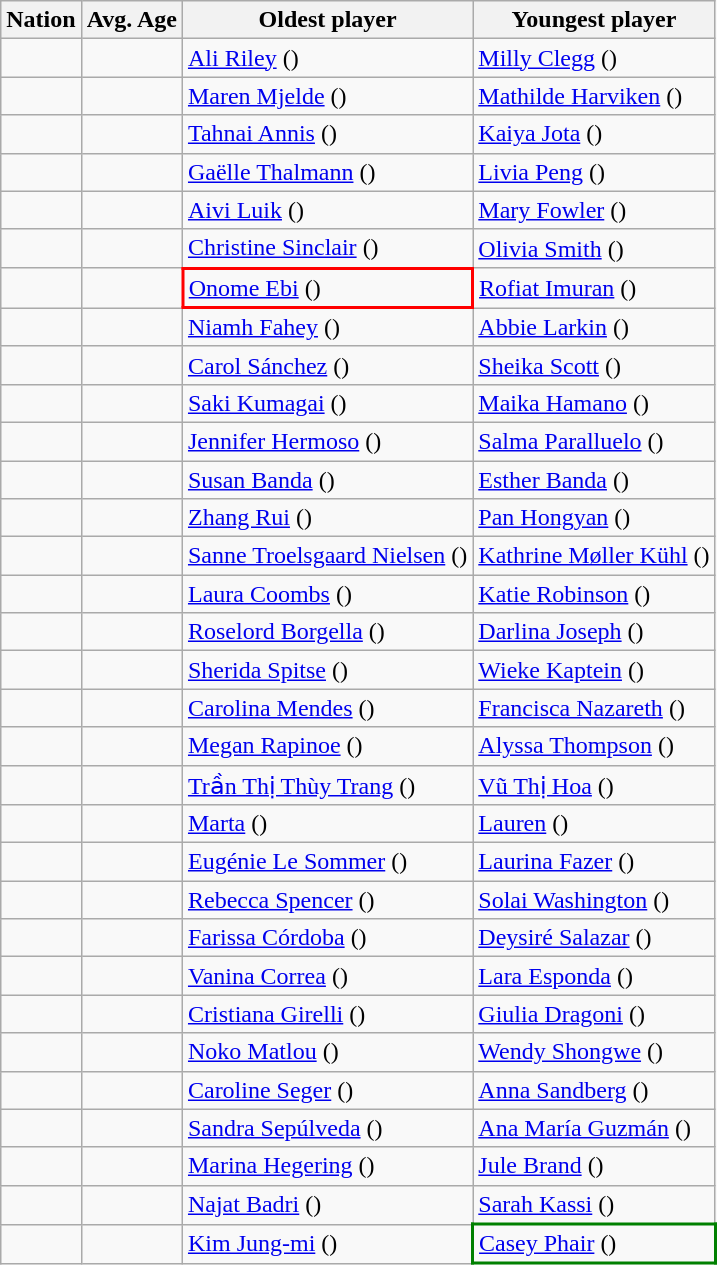<table class="wikitable sortable">
<tr>
<th>Nation</th>
<th>Avg. Age</th>
<th>Oldest player</th>
<th>Youngest player</th>
</tr>
<tr>
<td></td>
<td></td>
<td data-sort-value="35.263"><a href='#'>Ali Riley</a> ()</td>
<td data-sort-value="17.261"><a href='#'>Milly Clegg</a> ()</td>
</tr>
<tr>
<td></td>
<td></td>
<td data-sort-value="33.256"><a href='#'>Maren Mjelde</a> ()</td>
<td data-sort-value="21.203"><a href='#'>Mathilde Harviken</a> ()</td>
</tr>
<tr>
<td></td>
<td></td>
<td data-sort-value="34.030"><a href='#'>Tahnai Annis</a> ()</td>
<td data-sort-value="17.165"><a href='#'>Kaiya Jota</a> ()</td>
</tr>
<tr>
<td></td>
<td></td>
<td data-sort-value="37.183"><a href='#'>Gaëlle Thalmann</a> ()</td>
<td data-sort-value="21.128"><a href='#'>Livia Peng</a> ()</td>
</tr>
<tr>
<td></td>
<td></td>
<td data-sort-value="38.124"><a href='#'>Aivi Luik</a> ()</td>
<td data-sort-value="20.156"><a href='#'>Mary Fowler</a> ()</td>
</tr>
<tr>
<td></td>
<td></td>
<td data-sort-value="40.038"><a href='#'>Christine Sinclair</a> ()</td>
<td data-sort-value="18.349"><a href='#'>Olivia Smith</a> ()</td>
</tr>
<tr>
<td></td>
<td></td>
<td style="border:2px solid red" data-sort-value="40.073"><a href='#'>Onome Ebi</a> ()</td>
<td data-sort-value="19.033"><a href='#'>Rofiat Imuran</a> ()</td>
</tr>
<tr>
<td></td>
<td></td>
<td data-sort-value="35.280"><a href='#'>Niamh Fahey</a> ()</td>
<td data-sort-value="18.084"><a href='#'>Abbie Larkin</a> ()</td>
</tr>
<tr>
<td></td>
<td></td>
<td data-sort-value="37.095"><a href='#'>Carol Sánchez</a> ()</td>
<td data-sort-value="16.271"><a href='#'>Sheika Scott</a> ()</td>
</tr>
<tr>
<td></td>
<td></td>
<td data-sort-value="32.376"><a href='#'>Saki Kumagai</a> ()</td>
<td data-sort-value="19.072"><a href='#'>Maika Hamano</a> ()</td>
</tr>
<tr>
<td></td>
<td></td>
<td data-sort-value="33.072"><a href='#'>Jennifer Hermoso</a> ()</td>
<td data-sort-value="19.249"><a href='#'>Salma Paralluelo</a> ()</td>
</tr>
<tr>
<td></td>
<td></td>
<td data-sort-value="33.014"><a href='#'>Susan Banda</a> ()</td>
<td data-sort-value="18.241"><a href='#'>Esther Banda</a> ()</td>
</tr>
<tr>
<td></td>
<td></td>
<td data-sort-value="34.184"><a href='#'>Zhang Rui</a> ()</td>
<td data-sort-value="18.202"><a href='#'>Pan Hongyan</a> ()</td>
</tr>
<tr>
<td></td>
<td></td>
<td data-sort-value="34.339"><a href='#'>Sanne Troelsgaard Nielsen</a> ()</td>
<td data-sort-value="20.106"><a href='#'>Kathrine Møller Kühl</a> ()</td>
</tr>
<tr>
<td></td>
<td></td>
<td data-sort-value="32.172"><a href='#'>Laura Coombs</a> ()</td>
<td data-sort-value="20.346"><a href='#'>Katie Robinson</a> ()</td>
</tr>
<tr>
<td></td>
<td></td>
<td data-sort-value="30.110"><a href='#'>Roselord Borgella</a> ()</td>
<td data-sort-value="19.217"><a href='#'>Darlina Joseph</a> ()</td>
</tr>
<tr>
<td></td>
<td></td>
<td data-sort-value="33.052"><a href='#'>Sherida Spitse</a> ()</td>
<td data-sort-value="17.325"><a href='#'>Wieke Kaptein</a> ()</td>
</tr>
<tr>
<td></td>
<td></td>
<td data-sort-value="35.235"><a href='#'>Carolina Mendes</a> ()</td>
<td data-sort-value="20.245"><a href='#'>Francisca Nazareth</a> ()</td>
</tr>
<tr>
<td></td>
<td></td>
<td data-sort-value="38.015"><a href='#'>Megan Rapinoe</a> ()</td>
<td data-sort-value="18.255"><a href='#'>Alyssa Thompson</a> ()</td>
</tr>
<tr>
<td></td>
<td></td>
<td data-sort-value="34.346"><a href='#'>Trần Thị Thùy Trang</a> ()</td>
<td data-sort-value="19.256"><a href='#'>Vũ Thị Hoa</a> ()</td>
</tr>
<tr>
<td></td>
<td></td>
<td data-sort-value="37.151"><a href='#'>Marta</a> ()</td>
<td data-sort-value="20.310"><a href='#'>Lauren</a> ()</td>
</tr>
<tr>
<td></td>
<td></td>
<td data-sort-value="34.063"><a href='#'>Eugénie Le Sommer</a> ()</td>
<td data-sort-value="19.280"><a href='#'>Laurina Fazer</a> ()</td>
</tr>
<tr>
<td></td>
<td></td>
<td data-sort-value="32.148"><a href='#'>Rebecca Spencer</a> ()</td>
<td data-sort-value="17.292"><a href='#'>Solai Washington</a> ()</td>
</tr>
<tr>
<td></td>
<td></td>
<td data-sort-value="34.020"><a href='#'>Farissa Córdoba</a> ()</td>
<td data-sort-value="19.077"><a href='#'>Deysiré Salazar</a> ()</td>
</tr>
<tr>
<td></td>
<td></td>
<td data-sort-value="39.340"><a href='#'>Vanina Correa</a> ()</td>
<td data-sort-value="17.254"><a href='#'>Lara Esponda</a> ()</td>
</tr>
<tr>
<td></td>
<td></td>
<td data-sort-value="33.088"><a href='#'>Cristiana Girelli</a> ()</td>
<td data-sort-value="16.255"><a href='#'>Giulia Dragoni</a> ()</td>
</tr>
<tr>
<td></td>
<td></td>
<td data-sort-value="37.293"><a href='#'>Noko Matlou</a> ()</td>
<td data-sort-value="20.183"><a href='#'>Wendy Shongwe</a> ()</td>
</tr>
<tr>
<td></td>
<td></td>
<td data-sort-value="38.123"><a href='#'>Caroline Seger</a> ()</td>
<td data-sort-value="20.058"><a href='#'>Anna Sandberg</a> ()</td>
</tr>
<tr>
<td></td>
<td></td>
<td data-sort-value="35.139"><a href='#'>Sandra Sepúlveda</a> ()</td>
<td data-sort-value="18.039"><a href='#'>Ana María Guzmán</a> ()</td>
</tr>
<tr>
<td></td>
<td></td>
<td data-sort-value="33.094"><a href='#'>Marina Hegering</a> ()</td>
<td data-sort-value="20.277"><a href='#'>Jule Brand</a> ()</td>
</tr>
<tr>
<td></td>
<td></td>
<td data-sort-value="35.062"><a href='#'>Najat Badri</a> ()</td>
<td data-sort-value="19.314"><a href='#'>Sarah Kassi</a> ()</td>
</tr>
<tr>
<td></td>
<td></td>
<td data-sort-value="38.277"><a href='#'>Kim Jung-mi</a> ()</td>
<td style="border: 2px solid green" data-sort-value="16.021"><a href='#'>Casey Phair</a> ()</td>
</tr>
</table>
